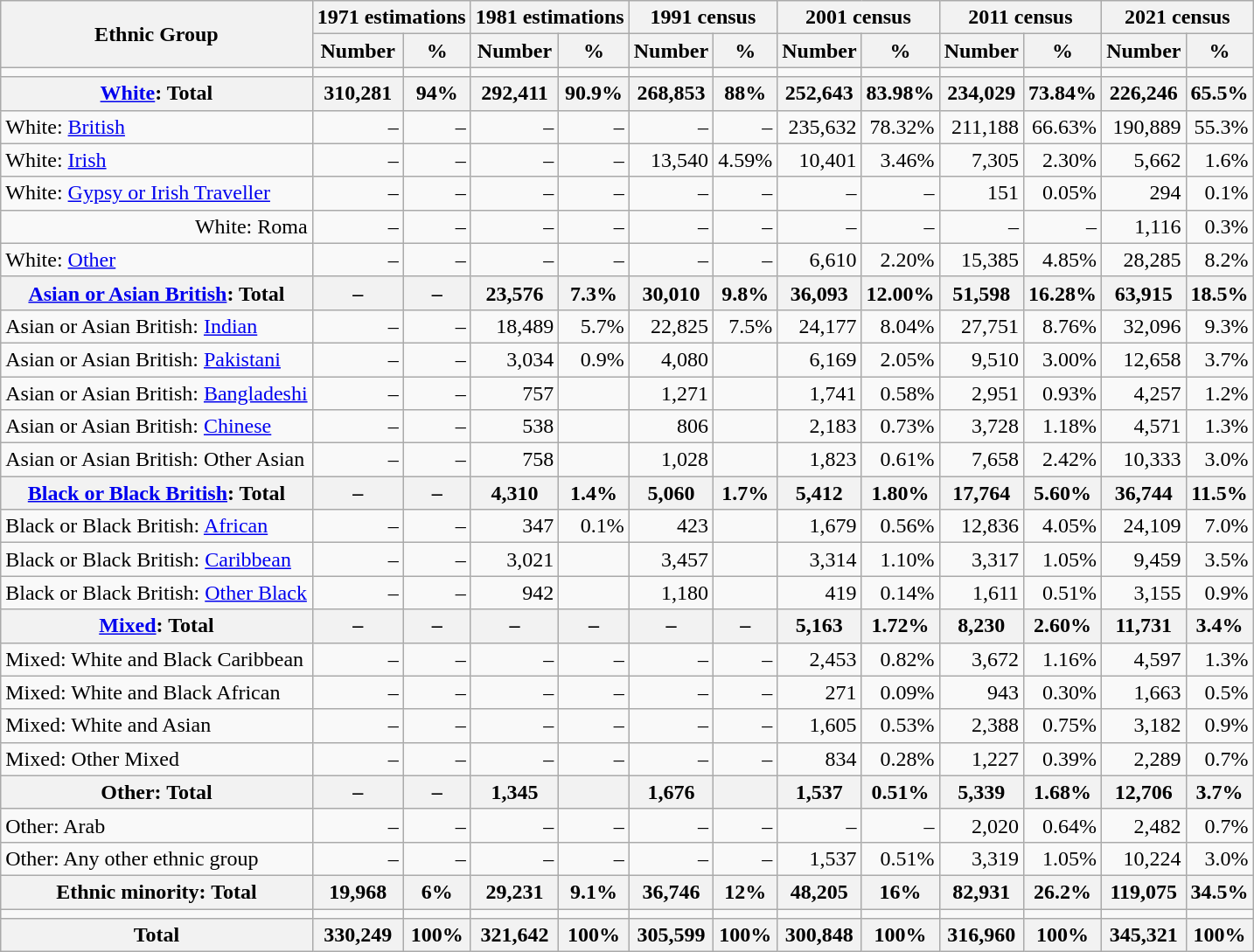<table class="wikitable sortable" style="text-align:right">
<tr>
<th rowspan="2">Ethnic Group</th>
<th colspan="2">1971 estimations</th>
<th colspan="2">1981 estimations</th>
<th colspan="2">1991 census</th>
<th colspan="2">2001 census</th>
<th colspan="2">2011 census</th>
<th colspan="2">2021 census</th>
</tr>
<tr>
<th>Number</th>
<th>%</th>
<th>Number</th>
<th>%</th>
<th>Number</th>
<th>%</th>
<th>Number</th>
<th>%</th>
<th>Number</th>
<th>%</th>
<th>Number</th>
<th>%</th>
</tr>
<tr>
<td></td>
<td></td>
<td></td>
<td></td>
<td></td>
<td></td>
<td></td>
<td></td>
<td></td>
<td></td>
<td></td>
<td></td>
<td></td>
</tr>
<tr>
<th><a href='#'>White</a>: Total</th>
<th>310,281</th>
<th>94%</th>
<th>292,411</th>
<th>90.9%</th>
<th>268,853</th>
<th>88%</th>
<th>252,643</th>
<th>83.98%</th>
<th>234,029</th>
<th>73.84%</th>
<th>226,246</th>
<th>65.5%</th>
</tr>
<tr>
<td style="text-align:left">White: <a href='#'>British</a></td>
<td>–</td>
<td>–</td>
<td>–</td>
<td>–</td>
<td>–</td>
<td>–</td>
<td>235,632</td>
<td>78.32%</td>
<td>211,188</td>
<td>66.63%</td>
<td>190,889</td>
<td>55.3%</td>
</tr>
<tr>
<td style="text-align:left">White: <a href='#'>Irish</a></td>
<td>–</td>
<td>–</td>
<td>–</td>
<td>–</td>
<td>13,540</td>
<td>4.59%</td>
<td>10,401</td>
<td>3.46%</td>
<td>7,305</td>
<td>2.30%</td>
<td>5,662</td>
<td>1.6%</td>
</tr>
<tr>
<td style="text-align:left">White: <a href='#'>Gypsy or Irish Traveller</a></td>
<td>–</td>
<td>–</td>
<td>–</td>
<td>–</td>
<td>–</td>
<td>–</td>
<td>–</td>
<td>–</td>
<td>151</td>
<td>0.05%</td>
<td>294</td>
<td>0.1%</td>
</tr>
<tr>
<td>White: Roma</td>
<td>–</td>
<td>–</td>
<td>–</td>
<td>–</td>
<td>–</td>
<td>–</td>
<td>–</td>
<td>–</td>
<td>–</td>
<td>–</td>
<td>1,116</td>
<td>0.3%</td>
</tr>
<tr>
<td style="text-align:left">White: <a href='#'>Other</a></td>
<td>–</td>
<td>–</td>
<td>–</td>
<td>–</td>
<td>–</td>
<td>–</td>
<td>6,610</td>
<td>2.20%</td>
<td>15,385</td>
<td>4.85%</td>
<td>28,285</td>
<td>8.2%</td>
</tr>
<tr>
<th><a href='#'>Asian or Asian British</a>: Total</th>
<th>–</th>
<th>–</th>
<th>23,576</th>
<th>7.3%</th>
<th>30,010</th>
<th>9.8%</th>
<th>36,093</th>
<th>12.00%</th>
<th>51,598</th>
<th>16.28%</th>
<th>63,915</th>
<th>18.5%</th>
</tr>
<tr>
<td style="text-align:left">Asian or Asian British: <a href='#'>Indian</a></td>
<td>–</td>
<td>–</td>
<td>18,489</td>
<td>5.7%</td>
<td>22,825</td>
<td>7.5%</td>
<td>24,177</td>
<td>8.04%</td>
<td>27,751</td>
<td>8.76%</td>
<td>32,096</td>
<td>9.3%</td>
</tr>
<tr>
<td style="text-align:left">Asian or Asian British: <a href='#'>Pakistani</a></td>
<td>–</td>
<td>–</td>
<td>3,034</td>
<td>0.9%</td>
<td>4,080</td>
<td></td>
<td>6,169</td>
<td>2.05%</td>
<td>9,510</td>
<td>3.00%</td>
<td>12,658</td>
<td>3.7%</td>
</tr>
<tr>
<td style="text-align:left">Asian or Asian British: <a href='#'>Bangladeshi</a></td>
<td>–</td>
<td>–</td>
<td>757</td>
<td></td>
<td>1,271</td>
<td></td>
<td>1,741</td>
<td>0.58%</td>
<td>2,951</td>
<td>0.93%</td>
<td>4,257</td>
<td>1.2%</td>
</tr>
<tr>
<td style="text-align:left">Asian or Asian British: <a href='#'>Chinese</a></td>
<td>–</td>
<td>–</td>
<td>538</td>
<td></td>
<td>806</td>
<td></td>
<td>2,183</td>
<td>0.73%</td>
<td>3,728</td>
<td>1.18%</td>
<td>4,571</td>
<td>1.3%</td>
</tr>
<tr>
<td style="text-align:left">Asian or Asian British: Other Asian</td>
<td>–</td>
<td>–</td>
<td>758</td>
<td></td>
<td>1,028</td>
<td></td>
<td>1,823</td>
<td>0.61%</td>
<td>7,658</td>
<td>2.42%</td>
<td>10,333</td>
<td>3.0%</td>
</tr>
<tr>
<th><a href='#'>Black or Black British</a>: Total</th>
<th>–</th>
<th>–</th>
<th>4,310</th>
<th>1.4%</th>
<th>5,060</th>
<th>1.7%</th>
<th>5,412</th>
<th>1.80%</th>
<th>17,764</th>
<th>5.60%</th>
<th>36,744</th>
<th>11.5%</th>
</tr>
<tr>
<td style="text-align:left">Black or Black British: <a href='#'>African</a></td>
<td>–</td>
<td>–</td>
<td>347</td>
<td>0.1%</td>
<td>423</td>
<td></td>
<td>1,679</td>
<td>0.56%</td>
<td>12,836</td>
<td>4.05%</td>
<td>24,109</td>
<td>7.0%</td>
</tr>
<tr>
<td style="text-align:left">Black or Black British: <a href='#'>Caribbean</a></td>
<td>–</td>
<td>–</td>
<td>3,021</td>
<td></td>
<td>3,457</td>
<td></td>
<td>3,314</td>
<td>1.10%</td>
<td>3,317</td>
<td>1.05%</td>
<td>9,459</td>
<td>3.5%</td>
</tr>
<tr>
<td style="text-align:left">Black or Black British: <a href='#'>Other Black</a></td>
<td>–</td>
<td>–</td>
<td>942</td>
<td></td>
<td>1,180</td>
<td></td>
<td>419</td>
<td>0.14%</td>
<td>1,611</td>
<td>0.51%</td>
<td>3,155</td>
<td>0.9%</td>
</tr>
<tr>
<th><a href='#'>Mixed</a>: Total</th>
<th>–</th>
<th>–</th>
<th>–</th>
<th>–</th>
<th>–</th>
<th>–</th>
<th>5,163</th>
<th>1.72%</th>
<th>8,230</th>
<th>2.60%</th>
<th>11,731</th>
<th>3.4%</th>
</tr>
<tr>
<td style="text-align:left">Mixed: White and Black Caribbean</td>
<td>–</td>
<td>–</td>
<td>–</td>
<td>–</td>
<td>–</td>
<td>–</td>
<td>2,453</td>
<td>0.82%</td>
<td>3,672</td>
<td>1.16%</td>
<td>4,597</td>
<td>1.3%</td>
</tr>
<tr>
<td style="text-align:left">Mixed: White and Black African</td>
<td>–</td>
<td>–</td>
<td>–</td>
<td>–</td>
<td>–</td>
<td>–</td>
<td>271</td>
<td>0.09%</td>
<td>943</td>
<td>0.30%</td>
<td>1,663</td>
<td>0.5%</td>
</tr>
<tr>
<td style="text-align:left">Mixed: White and Asian</td>
<td>–</td>
<td>–</td>
<td>–</td>
<td>–</td>
<td>–</td>
<td>–</td>
<td>1,605</td>
<td>0.53%</td>
<td>2,388</td>
<td>0.75%</td>
<td>3,182</td>
<td>0.9%</td>
</tr>
<tr>
<td style="text-align:left">Mixed: Other Mixed</td>
<td>–</td>
<td>–</td>
<td>–</td>
<td>–</td>
<td>–</td>
<td>–</td>
<td>834</td>
<td>0.28%</td>
<td>1,227</td>
<td>0.39%</td>
<td>2,289</td>
<td>0.7%</td>
</tr>
<tr>
<th>Other: Total</th>
<th>–</th>
<th>–</th>
<th>1,345</th>
<th></th>
<th>1,676</th>
<th></th>
<th>1,537</th>
<th>0.51%</th>
<th>5,339</th>
<th>1.68%</th>
<th>12,706</th>
<th>3.7%</th>
</tr>
<tr>
<td style="text-align:left">Other: Arab</td>
<td>–</td>
<td>–</td>
<td>–</td>
<td>–</td>
<td>–</td>
<td>–</td>
<td>–</td>
<td>–</td>
<td>2,020</td>
<td>0.64%</td>
<td>2,482</td>
<td>0.7%</td>
</tr>
<tr>
<td style="text-align:left">Other: Any other ethnic group</td>
<td>–</td>
<td>–</td>
<td>–</td>
<td>–</td>
<td>–</td>
<td>–</td>
<td>1,537</td>
<td>0.51%</td>
<td>3,319</td>
<td>1.05%</td>
<td>10,224</td>
<td>3.0%</td>
</tr>
<tr>
<th>Ethnic minority: Total</th>
<th>19,968</th>
<th>6%</th>
<th>29,231</th>
<th>9.1%</th>
<th>36,746</th>
<th>12%</th>
<th>48,205</th>
<th>16%</th>
<th>82,931</th>
<th>26.2%</th>
<th>119,075</th>
<th>34.5%</th>
</tr>
<tr>
<td></td>
<td></td>
<td></td>
<td></td>
<td></td>
<td></td>
<td></td>
<td></td>
<td></td>
<td></td>
<td></td>
<td></td>
<td></td>
</tr>
<tr>
<th>Total</th>
<th>330,249</th>
<th>100%</th>
<th>321,642</th>
<th>100%</th>
<th>305,599</th>
<th>100%</th>
<th>300,848</th>
<th>100%</th>
<th>316,960</th>
<th>100%</th>
<th>345,321</th>
<th>100%</th>
</tr>
</table>
